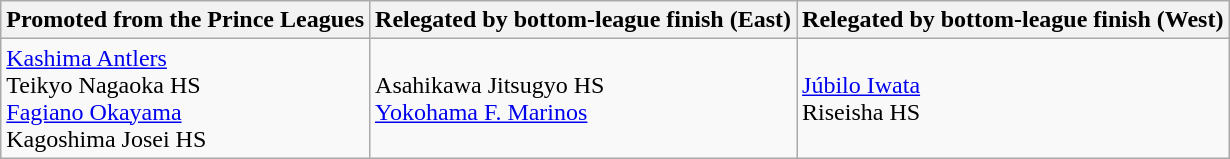<table class="wikitable">
<tr>
<th>Promoted from the Prince Leagues</th>
<th>Relegated by bottom-league finish (East)</th>
<th>Relegated by bottom-league finish (West)</th>
</tr>
<tr>
<td><a href='#'>Kashima Antlers</a><br>Teikyo Nagaoka HS<br><a href='#'>Fagiano Okayama</a><br>Kagoshima Josei HS</td>
<td>Asahikawa Jitsugyo HS<br><a href='#'>Yokohama F. Marinos</a></td>
<td><a href='#'>Júbilo Iwata</a><br>Riseisha HS</td>
</tr>
</table>
